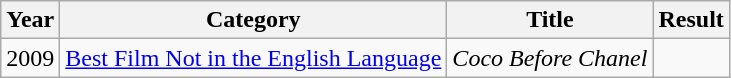<table class="wikitable">
<tr>
<th>Year</th>
<th>Category</th>
<th>Title</th>
<th>Result</th>
</tr>
<tr>
<td>2009</td>
<td><a href='#'>Best Film Not in the English Language</a></td>
<td><em>Coco Before Chanel</em></td>
<td></td>
</tr>
</table>
